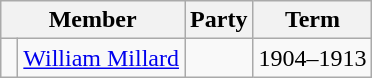<table class="wikitable">
<tr>
<th colspan="2">Member</th>
<th>Party</th>
<th>Term</th>
</tr>
<tr>
<td> </td>
<td><a href='#'>William Millard</a></td>
<td></td>
<td>1904–1913</td>
</tr>
</table>
